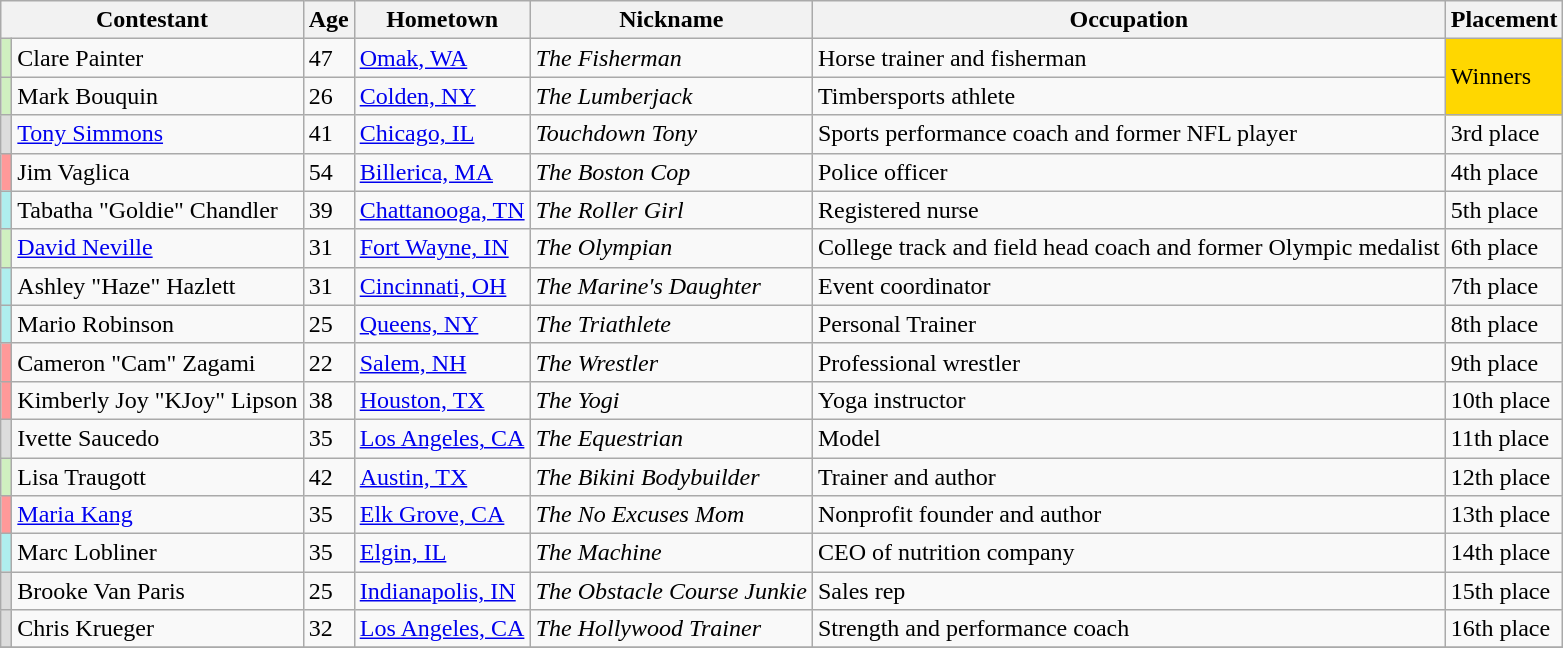<table class="wikitable">
<tr>
<th colspan="2">Contestant</th>
<th>Age</th>
<th>Hometown</th>
<th>Nickname</th>
<th>Occupation</th>
<th>Placement</th>
</tr>
<tr>
<td bgcolor="#d0f0c0"></td>
<td>Clare Painter</td>
<td>47</td>
<td><a href='#'>Omak, WA</a></td>
<td><em>The Fisherman</em></td>
<td>Horse trainer and fisherman</td>
<td style="background:gold;" rowspan="2">Winners</td>
</tr>
<tr>
<td bgcolor="#d0f0c0"></td>
<td>Mark Bouquin</td>
<td>26</td>
<td><a href='#'>Colden, NY</a></td>
<td><em>The Lumberjack</em></td>
<td>Timbersports athlete</td>
</tr>
<tr>
<td bgcolor="#DCDCDC"></td>
<td><a href='#'>Tony Simmons</a></td>
<td>41</td>
<td><a href='#'>Chicago, IL</a></td>
<td><em>Touchdown Tony</em></td>
<td>Sports performance coach and former NFL player</td>
<td>3rd place</td>
</tr>
<tr>
<td bgcolor="#ff9999"></td>
<td>Jim Vaglica</td>
<td>54</td>
<td><a href='#'>Billerica, MA</a></td>
<td><em>The Boston Cop</em></td>
<td>Police officer</td>
<td>4th place</td>
</tr>
<tr>
<td bgcolor="#afeeee"></td>
<td>Tabatha "Goldie"  Chandler</td>
<td>39</td>
<td><a href='#'>Chattanooga, TN</a></td>
<td><em>The Roller Girl</em></td>
<td>Registered nurse</td>
<td>5th place</td>
</tr>
<tr>
<td bgcolor="#d0f0c0"></td>
<td><a href='#'>David Neville</a></td>
<td>31</td>
<td><a href='#'>Fort Wayne, IN</a></td>
<td><em>The Olympian</em></td>
<td>College track and field head coach and former Olympic medalist</td>
<td>6th place</td>
</tr>
<tr>
<td bgcolor="#afeeee"></td>
<td>Ashley "Haze" Hazlett</td>
<td>31</td>
<td><a href='#'>Cincinnati, OH</a></td>
<td><em>The Marine's Daughter</em></td>
<td>Event coordinator</td>
<td>7th place</td>
</tr>
<tr>
<td bgcolor="#afeeee"></td>
<td>Mario Robinson</td>
<td>25</td>
<td><a href='#'>Queens, NY</a></td>
<td><em>The Triathlete</em></td>
<td>Personal Trainer</td>
<td>8th place</td>
</tr>
<tr>
<td bgcolor="#ff9999"></td>
<td>Cameron "Cam" Zagami</td>
<td>22</td>
<td><a href='#'>Salem, NH</a></td>
<td><em>The Wrestler</em></td>
<td>Professional wrestler</td>
<td>9th place</td>
</tr>
<tr>
<td bgcolor="#ff9999"></td>
<td>Kimberly Joy "KJoy" Lipson</td>
<td>38</td>
<td><a href='#'>Houston, TX</a></td>
<td><em>The Yogi</em></td>
<td>Yoga instructor</td>
<td>10th place</td>
</tr>
<tr>
<td bgcolor="#DCDCDC"></td>
<td>Ivette Saucedo</td>
<td>35</td>
<td><a href='#'>Los Angeles, CA</a></td>
<td><em>The Equestrian</em></td>
<td>Model</td>
<td>11th place</td>
</tr>
<tr>
<td bgcolor="#d0f0c0"></td>
<td>Lisa Traugott</td>
<td>42</td>
<td><a href='#'>Austin, TX</a></td>
<td><em>The Bikini Bodybuilder</em></td>
<td>Trainer and author</td>
<td>12th place</td>
</tr>
<tr>
<td bgcolor="#ff9999"></td>
<td><a href='#'>Maria Kang</a></td>
<td>35</td>
<td><a href='#'>Elk Grove, CA</a></td>
<td><em>The No Excuses Mom</em></td>
<td>Nonprofit founder and author</td>
<td>13th place</td>
</tr>
<tr>
<td bgcolor="#afeeee"></td>
<td>Marc Lobliner</td>
<td>35</td>
<td><a href='#'>Elgin, IL</a></td>
<td><em>The Machine</em></td>
<td>CEO of nutrition company</td>
<td>14th place</td>
</tr>
<tr>
<td bgcolor="#DCDCDC"></td>
<td>Brooke Van Paris</td>
<td>25</td>
<td><a href='#'>Indianapolis, IN</a></td>
<td><em>The Obstacle Course Junkie</em></td>
<td>Sales rep</td>
<td>15th place</td>
</tr>
<tr>
<td bgcolor="#DCDCDC"></td>
<td>Chris Krueger</td>
<td>32</td>
<td><a href='#'>Los Angeles, CA</a></td>
<td><em>The Hollywood Trainer</em></td>
<td>Strength and performance coach</td>
<td>16th place</td>
</tr>
<tr>
</tr>
</table>
